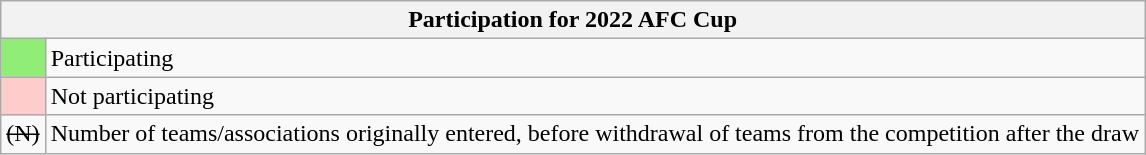<table class="wikitable">
<tr>
<th bgcolor=#f7f8ff colspan=2>Participation for 2022 AFC Cup</th>
</tr>
<tr>
<td bgcolor=#90ee77 width=20></td>
<td>Participating</td>
</tr>
<tr>
<td bgcolor=#ffcccc width=20></td>
<td>Not participating</td>
</tr>
<tr>
<td align=center width=20><s>(N)</s></td>
<td>Number of teams/associations originally entered, before withdrawal of teams from the competition after the draw</td>
</tr>
</table>
